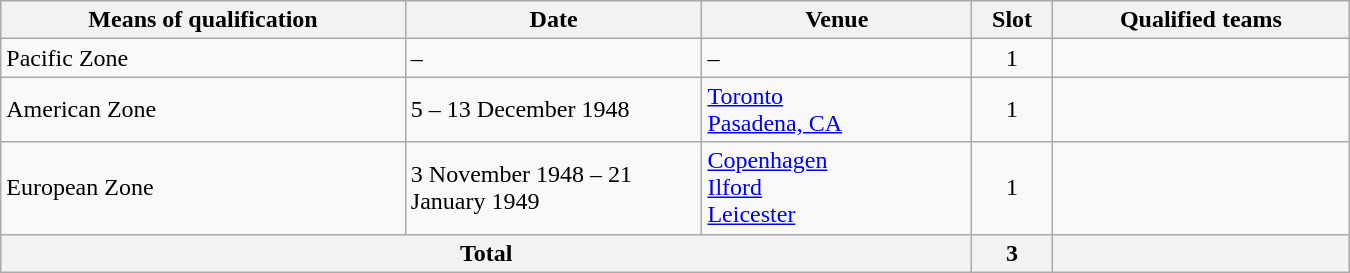<table class="wikitable" width="900">
<tr>
<th width="30%">Means of qualification</th>
<th width="22%">Date</th>
<th width="20%">Venue</th>
<th width="6%">Slot</th>
<th width="22%">Qualified teams</th>
</tr>
<tr>
<td>Pacific Zone</td>
<td>–</td>
<td>–</td>
<td align="center">1</td>
<td></td>
</tr>
<tr>
<td>American Zone</td>
<td>5 – 13 December 1948</td>
<td><a href='#'>Toronto</a><br><a href='#'>Pasadena, CA</a></td>
<td align="center">1</td>
<td></td>
</tr>
<tr>
<td>European Zone</td>
<td>3 November 1948 – 21 January 1949</td>
<td><a href='#'>Copenhagen</a><br><a href='#'>Ilford</a><br><a href='#'>Leicester</a></td>
<td align="center">1</td>
<td></td>
</tr>
<tr>
<th colspan="3">Total</th>
<th>3</th>
<th></th>
</tr>
</table>
